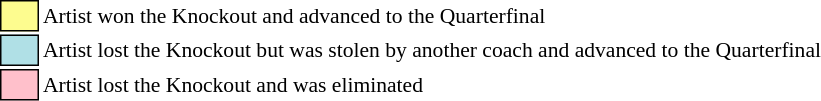<table class="toccolours" style="font-size: 90%; white-space: nowrap;">
<tr>
<td style="background:#fdfc8f; border:1px solid black;">      </td>
<td>Artist won the Knockout and advanced to the Quarterfinal</td>
</tr>
<tr>
<td style="background:#b0e0e6; border:1px solid black;">      </td>
<td>Artist lost the Knockout but was stolen by another coach and advanced to the Quarterfinal</td>
</tr>
<tr>
<td style="background:pink; border:1px solid black;">      </td>
<td>Artist lost the Knockout and was eliminated</td>
</tr>
</table>
